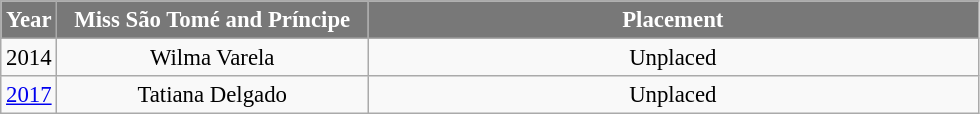<table class="wikitable sortable" style="font-size: 95%; text-align:center">
<tr>
<th width="30" style="background-color:#787878;color:#FFFFFF;">Year</th>
<th width="200" style="background-color:#787878;color:#FFFFFF;">Miss São Tomé and Príncipe</th>
<th width="400" style="background-color:#787878;color:#FFFFFF;">Placement</th>
</tr>
<tr>
<td>2014</td>
<td>Wilma Varela</td>
<td>Unplaced</td>
</tr>
<tr>
<td><a href='#'>2017</a></td>
<td>Tatiana Delgado</td>
<td>Unplaced</td>
</tr>
</table>
